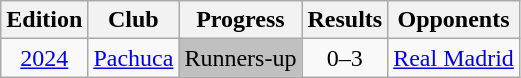<table class="wikitable" style="text-align: center;">
<tr>
<th>Edition</th>
<th>Club</th>
<th>Progress</th>
<th>Results</th>
<th>Opponents</th>
</tr>
<tr>
<td> <a href='#'>2024</a></td>
<td><a href='#'>Pachuca</a></td>
<td bgcolor="silver">Runners-up</td>
<td>0–3</td>
<td> <a href='#'>Real Madrid</a></td>
</tr>
</table>
